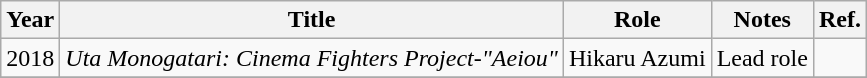<table class="wikitable">
<tr>
<th>Year</th>
<th>Title</th>
<th>Role</th>
<th>Notes</th>
<th>Ref.</th>
</tr>
<tr>
<td>2018</td>
<td><em>Uta Monogatari: Cinema Fighters Project-"Aeiou"</em></td>
<td>Hikaru Azumi</td>
<td>Lead role</td>
<td></td>
</tr>
<tr>
</tr>
</table>
